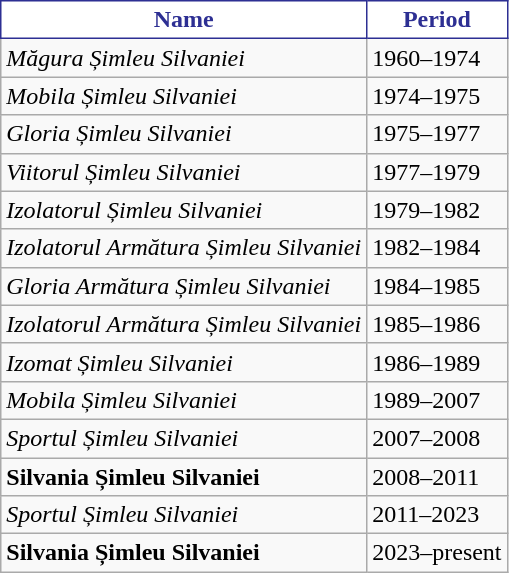<table class="wikitable" style="text-align: left">
<tr>
<th style="background:#FFFFFF;color:#2d2f93;border:1px solid #2d2f93">Name</th>
<th style="background:#FFFFFF;color:#2d2f93;border:1px solid #2d2f93">Period</th>
</tr>
<tr>
<td align=left><em>Măgura Șimleu Silvaniei</em></td>
<td>1960–1974</td>
</tr>
<tr>
<td align=left><em>Mobila Șimleu Silvaniei</em></td>
<td>1974–1975</td>
</tr>
<tr>
<td align=left><em>Gloria Șimleu Silvaniei</em></td>
<td>1975–1977</td>
</tr>
<tr>
<td align=left><em>Viitorul Șimleu Silvaniei</em></td>
<td>1977–1979</td>
</tr>
<tr>
<td align=left><em>Izolatorul Șimleu Silvaniei</em></td>
<td>1979–1982</td>
</tr>
<tr>
<td align=left><em>Izolatorul Armătura Șimleu Silvaniei</em></td>
<td>1982–1984</td>
</tr>
<tr>
<td align=left><em>Gloria Armătura Șimleu Silvaniei</em></td>
<td>1984–1985</td>
</tr>
<tr>
<td align=left><em>Izolatorul Armătura Șimleu Silvaniei</em></td>
<td>1985–1986</td>
</tr>
<tr>
<td align=left><em>Izomat Șimleu Silvaniei</em></td>
<td>1986–1989</td>
</tr>
<tr>
<td align=left><em>Mobila Șimleu Silvaniei</em></td>
<td>1989–2007</td>
</tr>
<tr>
<td align=left><em>Sportul Șimleu Silvaniei</em></td>
<td>2007–2008</td>
</tr>
<tr>
<td align=left><strong>Silvania Șimleu Silvaniei</strong></td>
<td>2008–2011</td>
</tr>
<tr>
<td align=left><em>Sportul Șimleu Silvaniei</em></td>
<td>2011–2023</td>
</tr>
<tr>
<td align=left><strong>Silvania Șimleu Silvaniei</strong></td>
<td>2023–present</td>
</tr>
</table>
